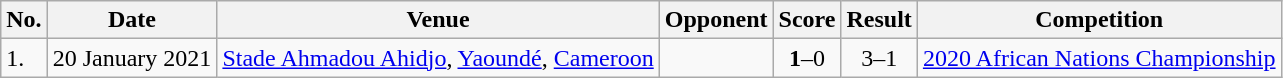<table class="wikitable">
<tr>
<th>No.</th>
<th>Date</th>
<th>Venue</th>
<th>Opponent</th>
<th>Score</th>
<th>Result</th>
<th>Competition</th>
</tr>
<tr>
<td>1.</td>
<td>20 January 2021</td>
<td><a href='#'>Stade Ahmadou Ahidjo</a>, <a href='#'>Yaoundé</a>, <a href='#'>Cameroon</a></td>
<td></td>
<td align=center><strong>1</strong>–0</td>
<td align=center>3–1</td>
<td><a href='#'>2020 African Nations Championship</a></td>
</tr>
</table>
